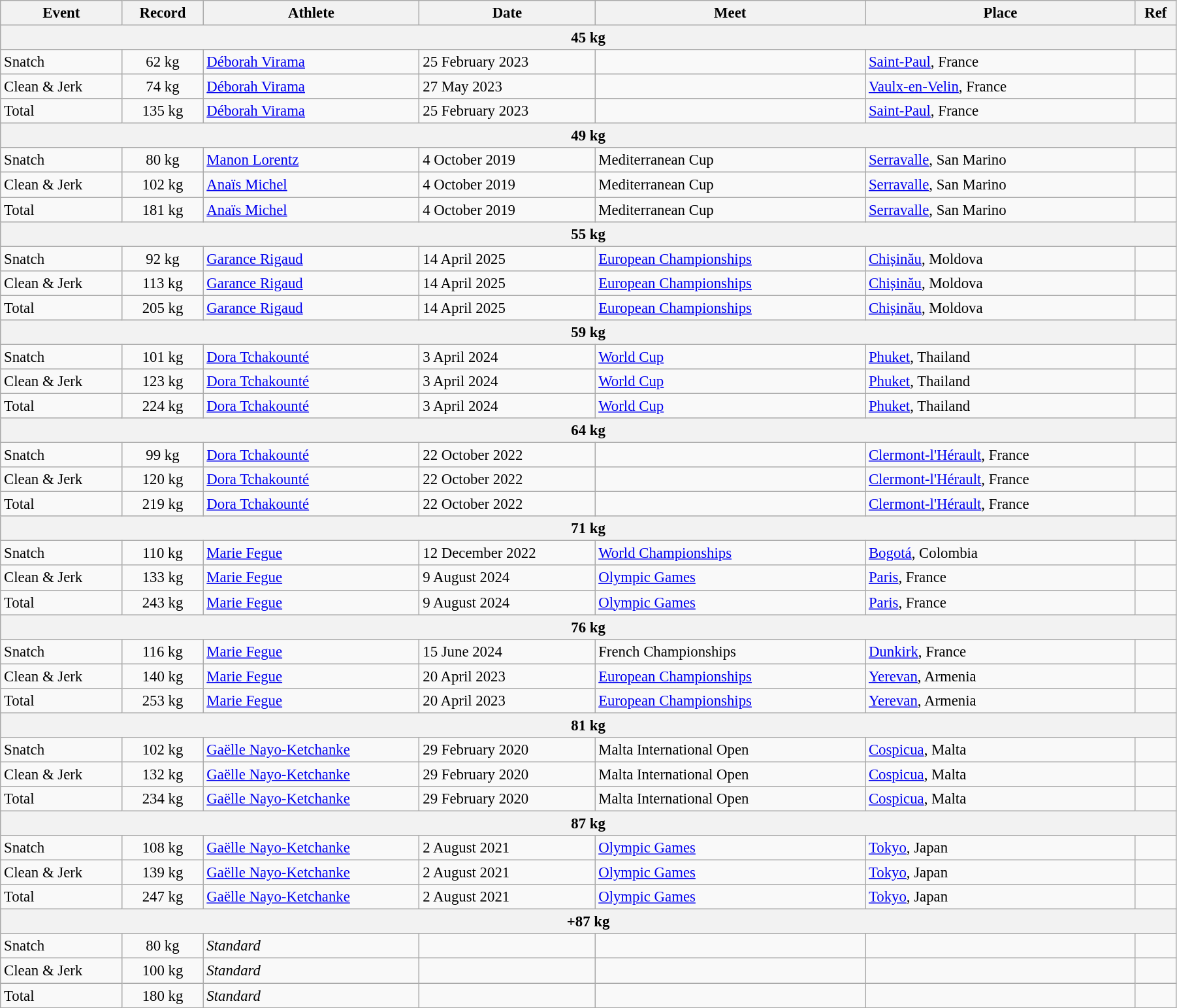<table class="wikitable" style="font-size:95%; width: 95%;">
<tr>
<th width=9%>Event</th>
<th width=6%>Record</th>
<th width=16%>Athlete</th>
<th width=13%>Date</th>
<th width=20%>Meet</th>
<th width=20%>Place</th>
<th width=3%>Ref</th>
</tr>
<tr bgcolor="#DDDDDD">
<th colspan="7">45 kg</th>
</tr>
<tr>
<td>Snatch</td>
<td align=center>62 kg</td>
<td><a href='#'>Déborah Virama</a></td>
<td>25 February 2023</td>
<td></td>
<td><a href='#'>Saint-Paul</a>, France</td>
<td></td>
</tr>
<tr>
<td>Clean & Jerk</td>
<td align=center>74 kg</td>
<td><a href='#'>Déborah Virama</a></td>
<td>27 May 2023</td>
<td></td>
<td><a href='#'>Vaulx-en-Velin</a>, France</td>
<td></td>
</tr>
<tr>
<td>Total</td>
<td align=center>135 kg</td>
<td><a href='#'>Déborah Virama</a></td>
<td>25 February 2023</td>
<td></td>
<td><a href='#'>Saint-Paul</a>, France</td>
<td></td>
</tr>
<tr bgcolor="#DDDDDD">
<th colspan="7">49 kg</th>
</tr>
<tr>
<td>Snatch</td>
<td align=center>80 kg</td>
<td><a href='#'>Manon Lorentz</a></td>
<td>4 October 2019</td>
<td>Mediterranean Cup</td>
<td><a href='#'>Serravalle</a>, San Marino</td>
<td></td>
</tr>
<tr>
<td>Clean & Jerk</td>
<td align=center>102 kg</td>
<td><a href='#'>Anaïs Michel</a></td>
<td>4 October 2019</td>
<td>Mediterranean Cup</td>
<td><a href='#'>Serravalle</a>, San Marino</td>
<td></td>
</tr>
<tr>
<td>Total</td>
<td align=center>181 kg</td>
<td><a href='#'>Anaïs Michel</a></td>
<td>4 October 2019</td>
<td>Mediterranean Cup</td>
<td><a href='#'>Serravalle</a>, San Marino</td>
<td></td>
</tr>
<tr bgcolor="#DDDDDD">
<th colspan="7">55 kg</th>
</tr>
<tr>
<td>Snatch</td>
<td align=center>92 kg</td>
<td><a href='#'>Garance Rigaud</a></td>
<td>14 April 2025</td>
<td><a href='#'>European Championships</a></td>
<td><a href='#'>Chișinău</a>, Moldova</td>
<td></td>
</tr>
<tr>
<td>Clean & Jerk</td>
<td align=center>113 kg</td>
<td><a href='#'>Garance Rigaud</a></td>
<td>14 April 2025</td>
<td><a href='#'>European Championships</a></td>
<td><a href='#'>Chișinău</a>, Moldova</td>
<td></td>
</tr>
<tr>
<td>Total</td>
<td align=center>205 kg</td>
<td><a href='#'>Garance Rigaud</a></td>
<td>14 April 2025</td>
<td><a href='#'>European Championships</a></td>
<td><a href='#'>Chișinău</a>, Moldova</td>
<td></td>
</tr>
<tr bgcolor="#DDDDDD">
<th colspan="7">59 kg</th>
</tr>
<tr>
<td>Snatch</td>
<td align=center>101 kg</td>
<td><a href='#'>Dora Tchakounté</a></td>
<td>3 April 2024</td>
<td><a href='#'>World Cup</a></td>
<td><a href='#'>Phuket</a>, Thailand</td>
<td></td>
</tr>
<tr>
<td>Clean & Jerk</td>
<td align=center>123 kg</td>
<td><a href='#'>Dora Tchakounté</a></td>
<td>3 April 2024</td>
<td><a href='#'>World Cup</a></td>
<td><a href='#'>Phuket</a>, Thailand</td>
<td></td>
</tr>
<tr>
<td>Total</td>
<td align=center>224 kg</td>
<td><a href='#'>Dora Tchakounté</a></td>
<td>3 April 2024</td>
<td><a href='#'>World Cup</a></td>
<td><a href='#'>Phuket</a>, Thailand</td>
<td></td>
</tr>
<tr bgcolor="#DDDDDD">
<th colspan="7">64 kg</th>
</tr>
<tr>
<td>Snatch</td>
<td align=center>99 kg</td>
<td><a href='#'>Dora Tchakounté</a></td>
<td>22 October 2022</td>
<td></td>
<td><a href='#'>Clermont-l'Hérault</a>, France</td>
<td></td>
</tr>
<tr>
<td>Clean & Jerk</td>
<td align=center>120 kg</td>
<td><a href='#'>Dora Tchakounté</a></td>
<td>22 October 2022</td>
<td></td>
<td><a href='#'>Clermont-l'Hérault</a>, France</td>
<td></td>
</tr>
<tr>
<td>Total</td>
<td align=center>219 kg</td>
<td><a href='#'>Dora Tchakounté</a></td>
<td>22 October 2022</td>
<td></td>
<td><a href='#'>Clermont-l'Hérault</a>, France</td>
<td></td>
</tr>
<tr bgcolor="#DDDDDD">
<th colspan=7>71 kg</th>
</tr>
<tr>
<td>Snatch</td>
<td align=center>110 kg</td>
<td><a href='#'>Marie Fegue</a></td>
<td>12 December 2022</td>
<td><a href='#'>World Championships</a></td>
<td><a href='#'>Bogotá</a>, Colombia</td>
<td></td>
</tr>
<tr>
<td>Clean & Jerk</td>
<td align=center>133 kg</td>
<td><a href='#'>Marie Fegue</a></td>
<td>9 August 2024</td>
<td><a href='#'>Olympic Games</a></td>
<td><a href='#'>Paris</a>, France</td>
<td></td>
</tr>
<tr>
<td>Total</td>
<td align=center>243 kg</td>
<td><a href='#'>Marie Fegue</a></td>
<td>9 August 2024</td>
<td><a href='#'>Olympic Games</a></td>
<td><a href='#'>Paris</a>, France</td>
<td></td>
</tr>
<tr bgcolor="#DDDDDD">
<th colspan="7">76 kg</th>
</tr>
<tr>
<td>Snatch</td>
<td align=center>116 kg</td>
<td><a href='#'>Marie Fegue</a></td>
<td>15 June 2024</td>
<td>French Championships</td>
<td><a href='#'>Dunkirk</a>, France</td>
<td></td>
</tr>
<tr>
<td>Clean & Jerk</td>
<td align="center">140 kg</td>
<td><a href='#'>Marie Fegue</a></td>
<td>20 April 2023</td>
<td><a href='#'>European Championships</a></td>
<td><a href='#'>Yerevan</a>, Armenia</td>
<td></td>
</tr>
<tr>
<td>Total</td>
<td align=center>253 kg</td>
<td><a href='#'>Marie Fegue</a></td>
<td>20 April 2023</td>
<td><a href='#'>European Championships</a></td>
<td><a href='#'>Yerevan</a>, Armenia</td>
<td></td>
</tr>
<tr bgcolor="#DDDDDD">
<th colspan="7">81 kg</th>
</tr>
<tr>
<td>Snatch</td>
<td align=center>102 kg</td>
<td><a href='#'>Gaëlle Nayo-Ketchanke</a></td>
<td>29 February 2020</td>
<td>Malta International Open</td>
<td><a href='#'>Cospicua</a>, Malta</td>
<td></td>
</tr>
<tr>
<td>Clean & Jerk</td>
<td align=center>132 kg</td>
<td><a href='#'>Gaëlle Nayo-Ketchanke</a></td>
<td>29 February 2020</td>
<td>Malta International Open</td>
<td><a href='#'>Cospicua</a>, Malta</td>
<td></td>
</tr>
<tr>
<td>Total</td>
<td align=center>234 kg</td>
<td><a href='#'>Gaëlle Nayo-Ketchanke</a></td>
<td>29 February 2020</td>
<td>Malta International Open</td>
<td><a href='#'>Cospicua</a>, Malta</td>
<td></td>
</tr>
<tr bgcolor="#DDDDDD">
<th colspan="7">87 kg</th>
</tr>
<tr>
<td>Snatch</td>
<td align=center>108 kg</td>
<td><a href='#'>Gaëlle Nayo-Ketchanke</a></td>
<td>2 August 2021</td>
<td><a href='#'>Olympic Games</a></td>
<td><a href='#'>Tokyo</a>, Japan</td>
<td></td>
</tr>
<tr>
<td>Clean & Jerk</td>
<td align=center>139 kg</td>
<td><a href='#'>Gaëlle Nayo-Ketchanke</a></td>
<td>2 August 2021</td>
<td><a href='#'>Olympic Games</a></td>
<td><a href='#'>Tokyo</a>, Japan</td>
<td></td>
</tr>
<tr>
<td>Total</td>
<td align=center>247 kg</td>
<td><a href='#'>Gaëlle Nayo-Ketchanke</a></td>
<td>2 August 2021</td>
<td><a href='#'>Olympic Games</a></td>
<td><a href='#'>Tokyo</a>, Japan</td>
<td></td>
</tr>
<tr bgcolor="#DDDDDD">
<th colspan="7">+87 kg</th>
</tr>
<tr>
<td>Snatch</td>
<td align=center>80 kg</td>
<td><em>Standard</em></td>
<td></td>
<td></td>
<td></td>
<td></td>
</tr>
<tr>
<td>Clean & Jerk</td>
<td align=center>100 kg</td>
<td><em>Standard</em></td>
<td></td>
<td></td>
<td></td>
<td></td>
</tr>
<tr>
<td>Total</td>
<td align=center>180 kg</td>
<td><em>Standard</em></td>
<td></td>
<td></td>
<td></td>
<td></td>
</tr>
</table>
